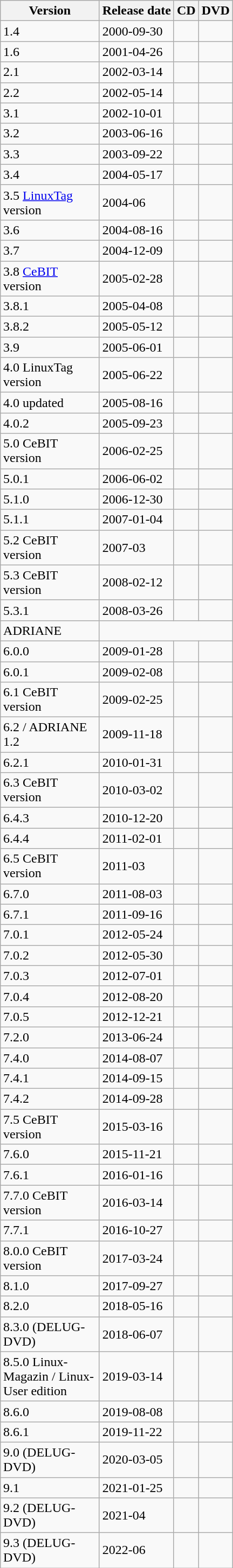<table class="wikitable sortable" align=right style="margin-top:0px; margin-left:8px;">
<tr>
<th style="width:115px;">Version</th>
<th>Release date</th>
<th>CD</th>
<th>DVD</th>
</tr>
<tr>
<td>1.4</td>
<td>2000-09-30</td>
<td></td>
<td></td>
</tr>
<tr>
<td>1.6</td>
<td>2001-04-26</td>
<td></td>
<td></td>
</tr>
<tr>
<td>2.1</td>
<td>2002-03-14</td>
<td></td>
<td></td>
</tr>
<tr>
<td>2.2</td>
<td>2002-05-14</td>
<td></td>
<td></td>
</tr>
<tr>
<td>3.1</td>
<td>2002-10-01</td>
<td></td>
<td></td>
</tr>
<tr>
<td>3.2</td>
<td>2003-06-16</td>
<td></td>
<td></td>
</tr>
<tr>
<td>3.3</td>
<td>2003-09-22</td>
<td></td>
<td></td>
</tr>
<tr>
<td>3.4</td>
<td>2004-05-17</td>
<td></td>
<td></td>
</tr>
<tr>
<td>3.5 <a href='#'>LinuxTag</a> version</td>
<td>2004-06</td>
<td></td>
<td></td>
</tr>
<tr>
<td>3.6</td>
<td>2004-08-16</td>
<td></td>
<td></td>
</tr>
<tr>
<td>3.7</td>
<td>2004-12-09</td>
<td></td>
<td></td>
</tr>
<tr>
<td>3.8 <a href='#'>CeBIT</a> version</td>
<td>2005-02-28</td>
<td></td>
<td></td>
</tr>
<tr>
<td>3.8.1</td>
<td>2005-04-08</td>
<td></td>
<td></td>
</tr>
<tr>
<td>3.8.2</td>
<td>2005-05-12</td>
<td></td>
<td></td>
</tr>
<tr>
<td>3.9</td>
<td>2005-06-01</td>
<td></td>
<td></td>
</tr>
<tr>
<td>4.0 LinuxTag version</td>
<td>2005-06-22</td>
<td></td>
<td></td>
</tr>
<tr>
<td>4.0 updated</td>
<td>2005-08-16</td>
<td></td>
<td></td>
</tr>
<tr>
<td>4.0.2</td>
<td>2005-09-23</td>
<td></td>
<td></td>
</tr>
<tr>
<td>5.0 CeBIT version</td>
<td>2006-02-25</td>
<td></td>
<td></td>
</tr>
<tr>
<td>5.0.1</td>
<td>2006-06-02</td>
<td></td>
<td></td>
</tr>
<tr>
<td>5.1.0</td>
<td>2006-12-30</td>
<td></td>
<td></td>
</tr>
<tr>
<td>5.1.1</td>
<td>2007-01-04</td>
<td></td>
<td></td>
</tr>
<tr>
<td>5.2 CeBIT version</td>
<td>2007-03</td>
<td></td>
<td></td>
</tr>
<tr>
<td>5.3 CeBIT version</td>
<td>2008-02-12</td>
<td></td>
<td></td>
</tr>
<tr>
<td>5.3.1</td>
<td>2008-03-26</td>
<td></td>
<td></td>
</tr>
<tr>
<td>ADRIANE</td>
</tr>
<tr>
<td>6.0.0</td>
<td>2009-01-28</td>
<td></td>
<td></td>
</tr>
<tr>
<td>6.0.1</td>
<td>2009-02-08</td>
<td></td>
<td></td>
</tr>
<tr>
<td>6.1 CeBIT version</td>
<td>2009-02-25</td>
<td></td>
<td></td>
</tr>
<tr>
<td>6.2 / ADRIANE 1.2</td>
<td>2009-11-18</td>
<td></td>
<td></td>
</tr>
<tr>
<td>6.2.1</td>
<td>2010-01-31</td>
<td></td>
<td></td>
</tr>
<tr>
<td>6.3 CeBIT version</td>
<td>2010-03-02</td>
<td></td>
<td></td>
</tr>
<tr>
<td>6.4.3</td>
<td>2010-12-20</td>
<td></td>
<td></td>
</tr>
<tr>
<td>6.4.4</td>
<td>2011-02-01</td>
<td></td>
<td></td>
</tr>
<tr>
<td>6.5 CeBIT version</td>
<td>2011-03</td>
<td></td>
<td></td>
</tr>
<tr>
<td>6.7.0</td>
<td>2011-08-03</td>
<td></td>
<td></td>
</tr>
<tr>
<td>6.7.1</td>
<td>2011-09-16</td>
<td></td>
<td></td>
</tr>
<tr>
<td>7.0.1</td>
<td>2012-05-24</td>
<td></td>
<td></td>
</tr>
<tr>
<td>7.0.2</td>
<td>2012-05-30</td>
<td></td>
<td></td>
</tr>
<tr>
<td>7.0.3</td>
<td>2012-07-01</td>
<td></td>
<td></td>
</tr>
<tr>
<td>7.0.4</td>
<td>2012-08-20</td>
<td></td>
<td></td>
</tr>
<tr>
<td>7.0.5</td>
<td>2012-12-21</td>
<td></td>
<td></td>
</tr>
<tr>
<td>7.2.0</td>
<td>2013-06-24</td>
<td></td>
<td></td>
</tr>
<tr>
<td>7.4.0</td>
<td>2014-08-07</td>
<td></td>
<td></td>
</tr>
<tr>
<td>7.4.1</td>
<td>2014-09-15</td>
<td></td>
<td></td>
</tr>
<tr>
<td>7.4.2</td>
<td>2014-09-28</td>
<td></td>
<td></td>
</tr>
<tr>
<td>7.5 CeBIT version</td>
<td>2015-03-16</td>
<td></td>
<td></td>
</tr>
<tr>
<td>7.6.0</td>
<td>2015-11-21</td>
<td></td>
<td></td>
</tr>
<tr>
<td>7.6.1</td>
<td>2016-01-16</td>
<td></td>
<td></td>
</tr>
<tr>
<td>7.7.0 CeBIT version</td>
<td>2016-03-14</td>
<td></td>
<td></td>
</tr>
<tr>
<td>7.7.1</td>
<td>2016-10-27</td>
<td></td>
<td></td>
</tr>
<tr>
<td>8.0.0 CeBIT version</td>
<td>2017-03-24</td>
<td></td>
<td></td>
</tr>
<tr>
<td>8.1.0</td>
<td>2017-09-27</td>
<td></td>
<td></td>
</tr>
<tr>
<td>8.2.0</td>
<td>2018-05-16</td>
<td></td>
<td></td>
</tr>
<tr>
<td>8.3.0 (DELUG-DVD)</td>
<td>2018-06-07</td>
<td></td>
<td></td>
</tr>
<tr>
<td>8.5.0 Linux-Magazin / Linux-User edition</td>
<td>2019-03-14</td>
<td></td>
<td></td>
</tr>
<tr>
<td>8.6.0</td>
<td>2019-08-08</td>
<td></td>
<td></td>
</tr>
<tr>
<td>8.6.1</td>
<td>2019-11-22</td>
<td></td>
<td></td>
</tr>
<tr>
<td>9.0 (DELUG-DVD)</td>
<td>2020-03-05</td>
<td></td>
<td></td>
</tr>
<tr>
<td>9.1</td>
<td>2021-01-25</td>
<td></td>
<td></td>
</tr>
<tr>
<td>9.2 (DELUG-DVD)</td>
<td>2021-04</td>
<td></td>
<td></td>
</tr>
<tr>
<td>9.3 (DELUG-DVD)</td>
<td>2022-06</td>
<td></td>
<td></td>
</tr>
</table>
